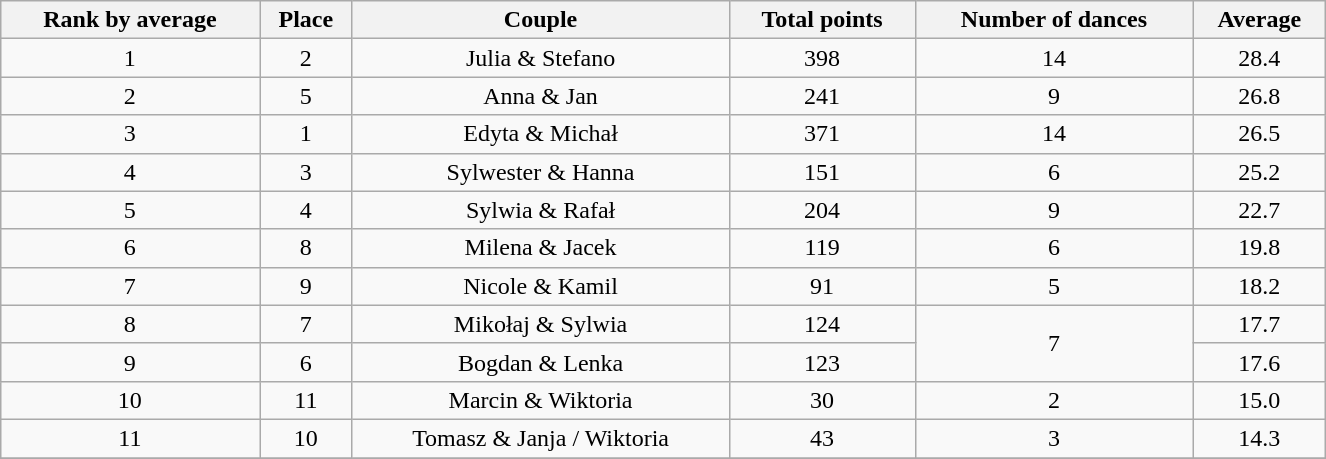<table class="wikitable sortable"  style="margin:auto; text-align:center; white-space:nowrap; width:70%;">
<tr>
<th>Rank by average</th>
<th>Place</th>
<th>Couple</th>
<th>Total points</th>
<th>Number of dances</th>
<th>Average </th>
</tr>
<tr>
<td>1</td>
<td>2</td>
<td>Julia & Stefano</td>
<td>398</td>
<td>14</td>
<td>28.4</td>
</tr>
<tr>
<td>2</td>
<td>5</td>
<td>Anna & Jan</td>
<td>241</td>
<td>9</td>
<td>26.8</td>
</tr>
<tr>
<td>3</td>
<td>1</td>
<td>Edyta & Michał</td>
<td>371</td>
<td>14</td>
<td>26.5</td>
</tr>
<tr>
<td>4</td>
<td>3</td>
<td>Sylwester & Hanna</td>
<td>151</td>
<td>6</td>
<td>25.2</td>
</tr>
<tr>
<td>5</td>
<td>4</td>
<td>Sylwia & Rafał</td>
<td>204</td>
<td>9</td>
<td>22.7</td>
</tr>
<tr>
<td>6</td>
<td>8</td>
<td>Milena & Jacek</td>
<td>119</td>
<td>6</td>
<td>19.8</td>
</tr>
<tr>
<td>7</td>
<td>9</td>
<td>Nicole & Kamil</td>
<td>91</td>
<td>5</td>
<td>18.2</td>
</tr>
<tr>
<td>8</td>
<td>7</td>
<td>Mikołaj & Sylwia</td>
<td>124</td>
<td rowspan="2">7</td>
<td>17.7</td>
</tr>
<tr>
<td>9</td>
<td>6</td>
<td>Bogdan & Lenka</td>
<td>123</td>
<td>17.6</td>
</tr>
<tr>
<td>10</td>
<td>11</td>
<td>Marcin & Wiktoria</td>
<td>30</td>
<td>2</td>
<td>15.0</td>
</tr>
<tr>
<td>11</td>
<td>10</td>
<td>Tomasz & Janja / Wiktoria</td>
<td>43</td>
<td>3</td>
<td>14.3</td>
</tr>
<tr>
</tr>
</table>
